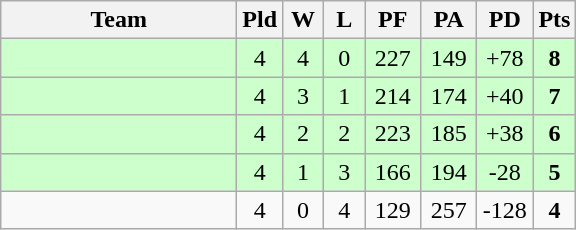<table class="wikitable" style="text-align:center;">
<tr>
<th width=150>Team</th>
<th width=20>Pld</th>
<th width=20>W</th>
<th width=20>L</th>
<th width=30>PF</th>
<th width=30>PA</th>
<th width=30>PD</th>
<th width=20>Pts</th>
</tr>
<tr style="background:#cfc;">
<td align="left"></td>
<td>4</td>
<td>4</td>
<td>0</td>
<td>227</td>
<td>149</td>
<td>+78</td>
<td><strong>8</strong></td>
</tr>
<tr style="background:#cfc;">
<td align="left"></td>
<td>4</td>
<td>3</td>
<td>1</td>
<td>214</td>
<td>174</td>
<td>+40</td>
<td><strong>7</strong></td>
</tr>
<tr style="background:#cfc;">
<td align="left"></td>
<td>4</td>
<td>2</td>
<td>2</td>
<td>223</td>
<td>185</td>
<td>+38</td>
<td><strong>6</strong></td>
</tr>
<tr style="background:#cfc;">
<td align="left"></td>
<td>4</td>
<td>1</td>
<td>3</td>
<td>166</td>
<td>194</td>
<td>-28</td>
<td><strong>5</strong></td>
</tr>
<tr>
<td align="left"></td>
<td>4</td>
<td>0</td>
<td>4</td>
<td>129</td>
<td>257</td>
<td>-128</td>
<td><strong>4</strong></td>
</tr>
</table>
